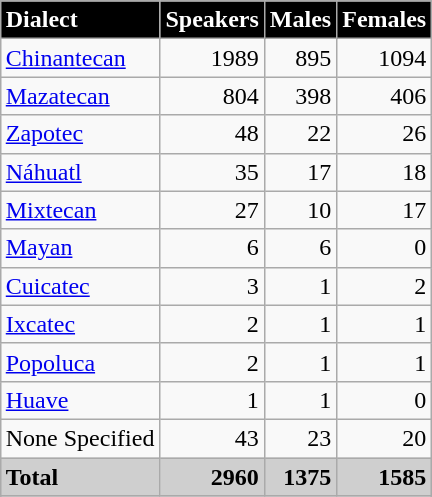<table class="wikitable" style="margin:auto">
<tr style="background:#000000; color:#FFFFFF;">
<td><strong>Dialect</strong></td>
<td><strong>Speakers</strong></td>
<td><strong>Males</strong></td>
<td><strong>Females</strong></td>
</tr>
<tr>
<td><a href='#'>Chinantecan</a></td>
<td align=right>1989</td>
<td align=right>895</td>
<td align=right>1094</td>
</tr>
<tr>
<td><a href='#'>Mazatecan</a></td>
<td align=right>804</td>
<td align=right>398</td>
<td align=right>406</td>
</tr>
<tr>
<td><a href='#'>Zapotec</a></td>
<td align=right>48</td>
<td align=right>22</td>
<td align=right>26</td>
</tr>
<tr>
<td><a href='#'>Náhuatl</a></td>
<td align=right>35</td>
<td align=right>17</td>
<td align=right>18</td>
</tr>
<tr>
<td><a href='#'>Mixtecan</a></td>
<td align=right>27</td>
<td align=right>10</td>
<td align=right>17</td>
</tr>
<tr>
<td><a href='#'>Mayan</a></td>
<td align=right>6</td>
<td align=right>6</td>
<td align=right>0</td>
</tr>
<tr>
<td><a href='#'>Cuicatec</a></td>
<td align=right>3</td>
<td align=right>1</td>
<td align=right>2</td>
</tr>
<tr>
<td><a href='#'>Ixcatec</a></td>
<td align=right>2</td>
<td align=right>1</td>
<td align=right>1</td>
</tr>
<tr>
<td><a href='#'>Popoluca</a></td>
<td align=right>2</td>
<td align=right>1</td>
<td align=right>1</td>
</tr>
<tr>
<td><a href='#'>Huave</a></td>
<td align=right>1</td>
<td align=right>1</td>
<td align=right>0</td>
</tr>
<tr>
<td>None Specified</td>
<td align=right>43</td>
<td align=right>23</td>
<td align=right>20</td>
</tr>
<tr style="background:#CFCFCF;">
<td><strong>Total</strong></td>
<td align=right><strong>2960</strong></td>
<td align=right><strong>1375</strong></td>
<td align=right><strong>1585</strong></td>
</tr>
<tr>
</tr>
<tr>
</tr>
</table>
